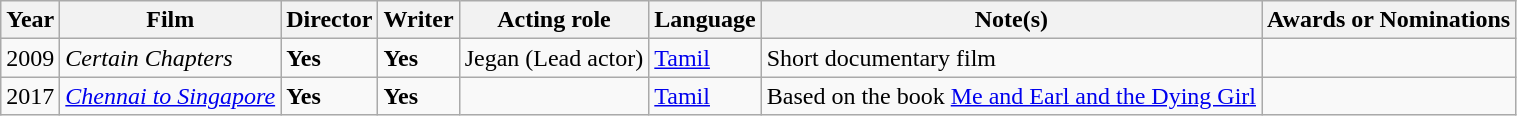<table class="wikitable sortable plainrowheaders" style="breadth:200%;">
<tr>
<th scope="col">Year</th>
<th scope="col">Film</th>
<th scope="col">Director</th>
<th scope="col">Writer</th>
<th scope="col">Acting role</th>
<th scope="col">Language</th>
<th scope="col" class="unsortable">Note(s)</th>
<th scope="col">Awards or Nominations</th>
</tr>
<tr>
<td>2009</td>
<td><em>Certain Chapters</em></td>
<td><strong>Yes</strong></td>
<td><strong>Yes</strong></td>
<td>Jegan (Lead actor)</td>
<td><a href='#'>Tamil</a></td>
<td>Short documentary film</td>
<td></td>
</tr>
<tr>
<td>2017</td>
<td><em><a href='#'>Chennai to Singapore</a></em></td>
<td><strong>Yes</strong></td>
<td><strong>Yes</strong></td>
<td></td>
<td><a href='#'>Tamil</a></td>
<td>Based on the book <a href='#'>Me and Earl and the Dying Girl</a></td>
<td></td>
</tr>
</table>
